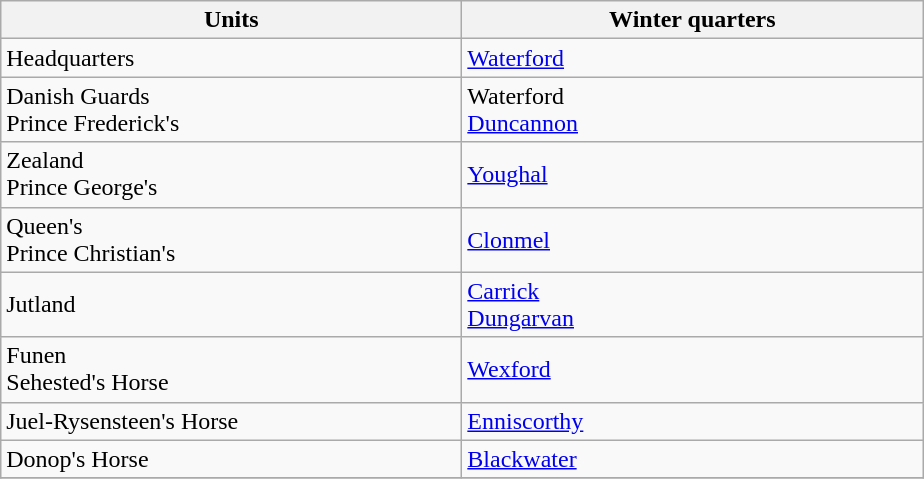<table class="wikitable">
<tr>
<th align="left" width="300">Units</th>
<th align="left" width="300">Winter quarters</th>
</tr>
<tr>
<td>Headquarters</td>
<td><a href='#'>Waterford</a></td>
</tr>
<tr>
<td>Danish Guards<br>Prince Frederick's</td>
<td>Waterford<br> <a href='#'>Duncannon</a></td>
</tr>
<tr>
<td>Zealand <br>Prince George's</td>
<td><a href='#'>Youghal</a></td>
</tr>
<tr>
<td>Queen's<br>Prince Christian's</td>
<td><a href='#'>Clonmel</a></td>
</tr>
<tr>
<td>Jutland</td>
<td><a href='#'>Carrick</a><br><a href='#'>Dungarvan</a></td>
</tr>
<tr>
<td>Funen<br>Sehested's Horse</td>
<td><a href='#'>Wexford</a></td>
</tr>
<tr>
<td>Juel-Rysensteen's Horse</td>
<td><a href='#'>Enniscorthy</a></td>
</tr>
<tr>
<td>Donop's Horse</td>
<td><a href='#'>Blackwater</a></td>
</tr>
<tr>
</tr>
</table>
